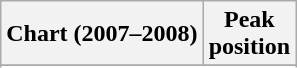<table class="wikitable sortable plainrowheaders" style="text-align:center">
<tr>
<th scope="col">Chart (2007–2008)</th>
<th scope="col">Peak<br>position</th>
</tr>
<tr>
</tr>
<tr>
</tr>
<tr>
</tr>
<tr>
</tr>
<tr>
</tr>
<tr>
</tr>
<tr>
</tr>
<tr>
</tr>
</table>
